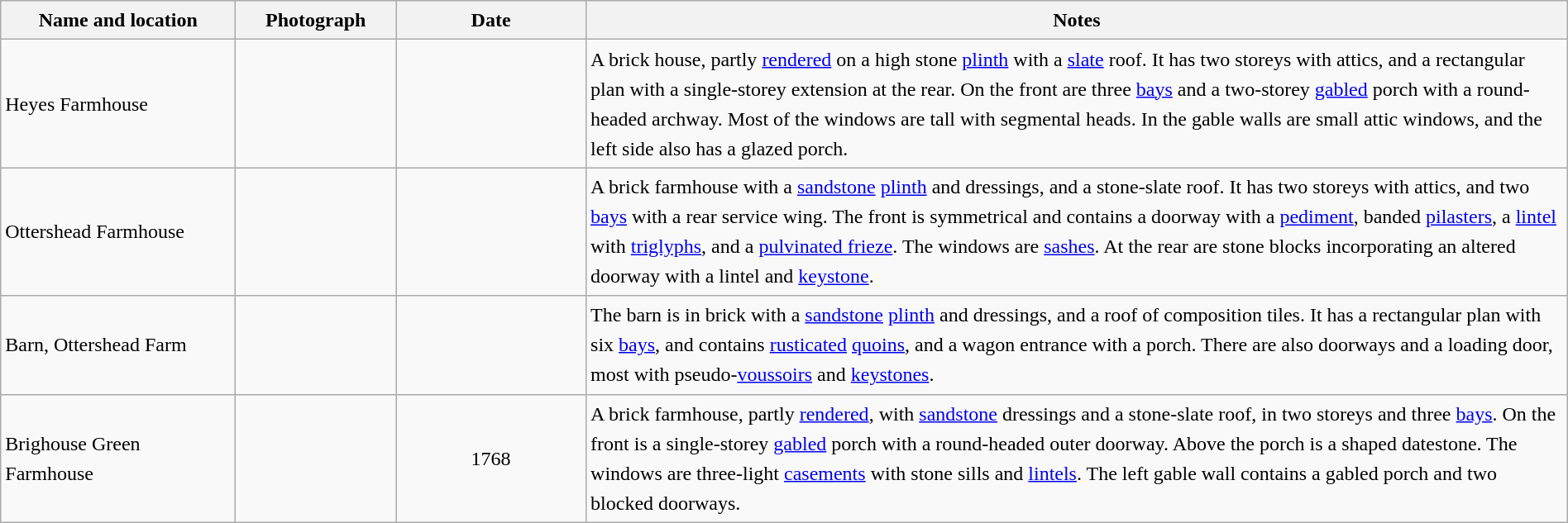<table class="wikitable sortable plainrowheaders" style="width:100%;border:0px;text-align:left;line-height:150%;">
<tr>
<th scope="col"  style="width:150px">Name and location</th>
<th scope="col"  style="width:100px" class="unsortable">Photograph</th>
<th scope="col"  style="width:120px">Date</th>
<th scope="col"  style="width:650px" class="unsortable">Notes</th>
</tr>
<tr>
<td>Heyes Farmhouse<br><small></small></td>
<td></td>
<td align="center"></td>
<td>A brick house, partly <a href='#'>rendered</a> on a high stone <a href='#'>plinth</a> with a <a href='#'>slate</a> roof.  It has two storeys with attics, and a rectangular plan with a single-storey extension at the rear.  On the front are three <a href='#'>bays</a> and a two-storey <a href='#'>gabled</a> porch with a round-headed archway.  Most of the windows are tall with segmental heads.  In the gable walls are small attic windows, and the left side also has a glazed porch.</td>
</tr>
<tr>
<td>Ottershead Farmhouse<br><small></small></td>
<td></td>
<td align="center"></td>
<td>A brick farmhouse with a <a href='#'>sandstone</a> <a href='#'>plinth</a> and dressings, and a stone-slate roof.  It has two storeys with attics, and two <a href='#'>bays</a> with a rear service wing.  The front is symmetrical and contains a doorway with a <a href='#'>pediment</a>, banded <a href='#'>pilasters</a>, a <a href='#'>lintel</a> with <a href='#'>triglyphs</a>, and a <a href='#'>pulvinated frieze</a>.  The windows are <a href='#'>sashes</a>.  At the rear are stone blocks incorporating an altered doorway with a lintel and <a href='#'>keystone</a>.</td>
</tr>
<tr>
<td>Barn, Ottershead Farm<br><small></small></td>
<td></td>
<td align="center"></td>
<td>The barn is in brick with a <a href='#'>sandstone</a> <a href='#'>plinth</a> and dressings, and a roof of composition tiles.  It has a rectangular plan with six <a href='#'>bays</a>, and contains <a href='#'>rusticated</a> <a href='#'>quoins</a>, and a wagon entrance with a porch.  There are also doorways and a loading door, most with pseudo-<a href='#'>voussoirs</a> and <a href='#'>keystones</a>.</td>
</tr>
<tr>
<td>Brighouse Green Farmhouse<br><small></small></td>
<td></td>
<td align="center">1768</td>
<td>A brick farmhouse, partly <a href='#'>rendered</a>, with <a href='#'>sandstone</a> dressings and a stone-slate roof, in two storeys and three <a href='#'>bays</a>.  On the front is a single-storey <a href='#'>gabled</a> porch with a round-headed outer doorway.  Above the porch is a shaped datestone.  The windows are three-light <a href='#'>casements</a> with stone sills and <a href='#'>lintels</a>.  The left gable wall contains a gabled porch and two blocked doorways.</td>
</tr>
<tr>
</tr>
</table>
